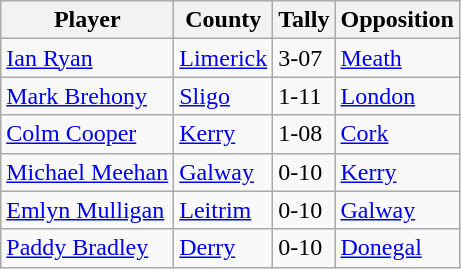<table class="wikitable">
<tr>
<th>Player</th>
<th>County</th>
<th>Tally</th>
<th>Opposition</th>
</tr>
<tr>
<td><a href='#'>Ian Ryan</a></td>
<td><a href='#'>Limerick</a></td>
<td>3-07</td>
<td><a href='#'>Meath</a></td>
</tr>
<tr>
<td><a href='#'>Mark Brehony</a></td>
<td><a href='#'>Sligo</a></td>
<td>1-11</td>
<td><a href='#'>London</a></td>
</tr>
<tr>
<td><a href='#'>Colm Cooper</a></td>
<td><a href='#'>Kerry</a></td>
<td>1-08</td>
<td><a href='#'>Cork</a></td>
</tr>
<tr>
<td><a href='#'>Michael Meehan</a></td>
<td><a href='#'>Galway</a></td>
<td>0-10</td>
<td><a href='#'>Kerry</a></td>
</tr>
<tr>
<td><a href='#'>Emlyn Mulligan</a></td>
<td><a href='#'>Leitrim</a></td>
<td>0-10</td>
<td><a href='#'>Galway</a></td>
</tr>
<tr>
<td><a href='#'>Paddy Bradley</a></td>
<td><a href='#'>Derry</a></td>
<td>0-10</td>
<td><a href='#'>Donegal</a></td>
</tr>
</table>
